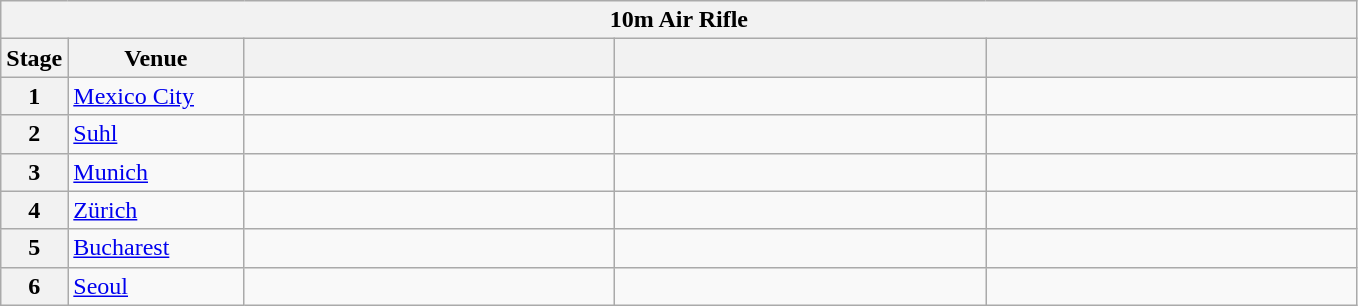<table class="wikitable">
<tr>
<th colspan="5">10m Air Rifle</th>
</tr>
<tr>
<th>Stage</th>
<th width=110>Venue</th>
<th width=240></th>
<th width=240></th>
<th width=240></th>
</tr>
<tr>
<th>1</th>
<td> <a href='#'>Mexico City</a></td>
<td></td>
<td></td>
<td></td>
</tr>
<tr>
<th>2</th>
<td> <a href='#'>Suhl</a></td>
<td></td>
<td></td>
<td></td>
</tr>
<tr>
<th>3</th>
<td> <a href='#'>Munich</a></td>
<td></td>
<td></td>
<td></td>
</tr>
<tr>
<th>4</th>
<td> <a href='#'>Zürich</a></td>
<td></td>
<td></td>
<td></td>
</tr>
<tr>
<th>5</th>
<td> <a href='#'>Bucharest</a></td>
<td></td>
<td></td>
<td></td>
</tr>
<tr>
<th>6</th>
<td> <a href='#'>Seoul</a></td>
<td></td>
<td></td>
<td></td>
</tr>
</table>
